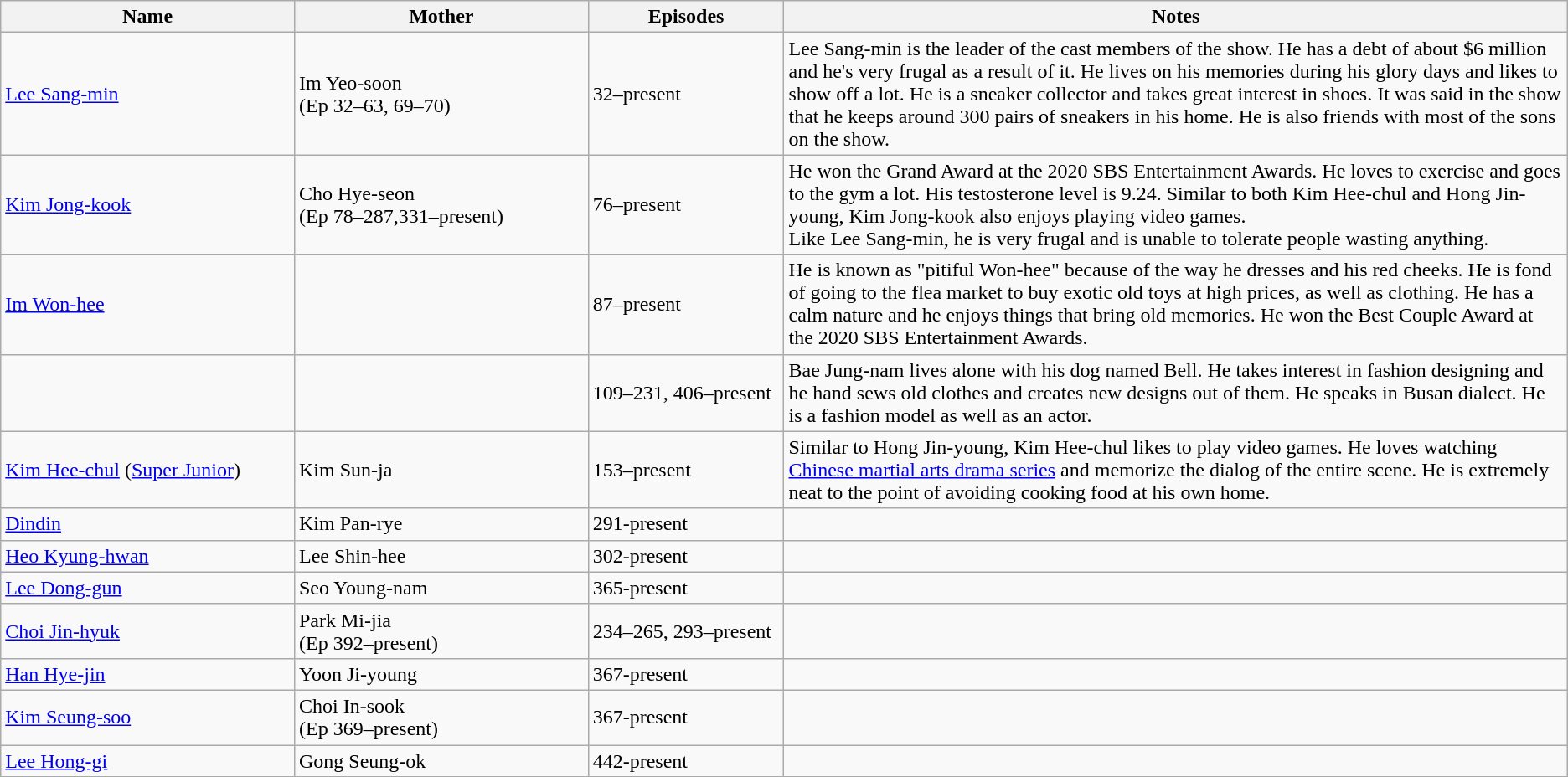<table class="wikitable">
<tr>
<th style="width:15%;text-align:center">Name</th>
<th style="width:15%;text-align:center">Mother</th>
<th style="width:10%;text-align:center">Episodes</th>
<th style="width:40%;text-align:center">Notes</th>
</tr>
<tr>
<td><a href='#'>Lee Sang-min</a></td>
<td>Im Yeo-soon<br>(Ep 32–63, 69–70)</td>
<td>32–present</td>
<td>Lee Sang-min is the leader of the cast members of the show. He has a debt of about $6 million and he's very frugal as a result of it. He lives on his memories during his glory days and likes to show off a lot. He is a sneaker collector and takes great interest in shoes. It was said in the show that he keeps around 300 pairs of sneakers in his home. He is also friends with most of the sons on the show.</td>
</tr>
<tr>
<td><a href='#'>Kim Jong-kook</a></td>
<td>Cho Hye-seon <br>(Ep 78–287,331–present)</td>
<td>76–present</td>
<td>He won the Grand Award  at the 2020 SBS Entertainment Awards. He loves to exercise and goes to the gym a lot. His testosterone level is 9.24. Similar to both Kim Hee-chul and Hong Jin-young, Kim Jong-kook also enjoys playing video games.<br>Like Lee Sang-min, he is very frugal and is unable to tolerate people wasting anything.</td>
</tr>
<tr>
<td><a href='#'>Im Won-hee</a></td>
<td><br></td>
<td>87–present</td>
<td>He is known as "pitiful Won-hee" because of the way he dresses and his red cheeks. He is fond of going to the flea market to buy exotic old toys at high prices, as well as clothing. He has a calm nature and he enjoys things that bring old memories. He won the  Best Couple Award at the 2020 SBS Entertainment Awards.</td>
</tr>
<tr>
<td></td>
<td></td>
<td>109–231, 406–present</td>
<td>Bae Jung-nam lives alone with his dog named Bell.  He takes interest in fashion designing and he hand sews old clothes and creates new designs out of them. He speaks in Busan dialect. He is a fashion model as well as an actor.</td>
</tr>
<tr>
<td><a href='#'>Kim Hee-chul</a> (<a href='#'>Super Junior</a>)</td>
<td>Kim Sun-ja</td>
<td>153–present</td>
<td>Similar to Hong Jin-young, Kim Hee-chul likes to play video games. He loves watching <a href='#'>Chinese martial arts drama series</a> and memorize the dialog of the entire scene. He is extremely neat to the point of avoiding cooking food at his own home.</td>
</tr>
<tr>
<td><a href='#'>Dindin</a></td>
<td>Kim Pan-rye</td>
<td>291-present</td>
<td></td>
</tr>
<tr>
<td><a href='#'>Heo Kyung-hwan</a></td>
<td>Lee Shin-hee</td>
<td>302-present</td>
<td></td>
</tr>
<tr>
<td><a href='#'>Lee Dong-gun</a></td>
<td>Seo Young-nam</td>
<td>365-present</td>
<td></td>
</tr>
<tr>
<td><a href='#'>Choi Jin-hyuk</a></td>
<td>Park Mi-jia <br>(Ep 392–present)</td>
<td>234–265, 293–present</td>
<td></td>
</tr>
<tr>
<td><a href='#'>Han Hye-jin</a></td>
<td>Yoon Ji-young</td>
<td>367-present</td>
<td></td>
</tr>
<tr>
<td><a href='#'>Kim Seung-soo</a></td>
<td>Choi In-sook <br>(Ep 369–present)</td>
<td>367-present</td>
<td></td>
</tr>
<tr>
<td><a href='#'> Lee Hong-gi</a></td>
<td>Gong Seung-ok</td>
<td>442-present</td>
<td></td>
</tr>
<tr>
</tr>
</table>
